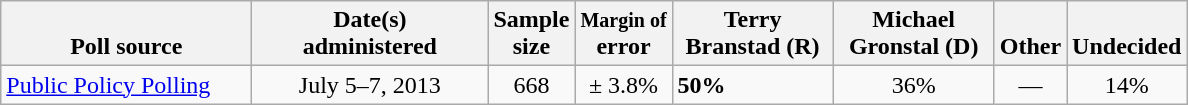<table class="wikitable">
<tr valign= bottom>
<th style="width:160px;">Poll source</th>
<th style="width:150px;">Date(s)<br>administered</th>
<th class=small>Sample<br>size</th>
<th class=small><small>Margin of</small><br>error</th>
<th style="width:100px;">Terry<br>Branstad (R)</th>
<th style="width:100px;">Michael<br>Gronstal (D)</th>
<th style="width:40px;">Other</th>
<th style="width:40px;">Undecided</th>
</tr>
<tr>
<td><a href='#'>Public Policy Polling</a></td>
<td align=center>July 5–7, 2013</td>
<td align=center>668</td>
<td align=center>± 3.8%</td>
<td><strong>50%</strong></td>
<td align=center>36%</td>
<td align=center>—</td>
<td align=center>14%</td>
</tr>
</table>
